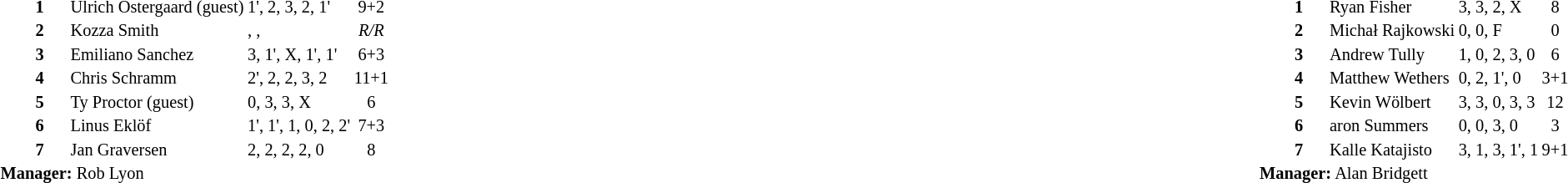<table width="100%">
<tr>
<td valign="top" width="50%"><br><table style="font-size: 85%" cellspacing="1" cellpadding="1" align=left>
<tr>
<td colspan="4"></td>
</tr>
<tr>
<th width="25"></th>
<th width="25"></th>
</tr>
<tr>
<td></td>
<td><strong>1</strong></td>
<td>Ulrich Ostergaard (guest)</td>
<td>1', 2, 3, 2, 1'</td>
<td align=center>9+2</td>
</tr>
<tr>
<td></td>
<td><strong>2</strong></td>
<td>Kozza Smith</td>
<td>, ,</td>
<td align=center><em>R/R</em></td>
</tr>
<tr>
<td></td>
<td><strong>3</strong></td>
<td>Emiliano Sanchez</td>
<td>3, 1', X, 1', 1'</td>
<td align=center>6+3</td>
</tr>
<tr>
<td></td>
<td><strong>4</strong></td>
<td>Chris Schramm</td>
<td>2', 2, 2, 3, 2</td>
<td align=center>11+1</td>
</tr>
<tr>
<td></td>
<td><strong>5</strong></td>
<td>Ty Proctor (guest)</td>
<td>0, 3, 3, X</td>
<td align=center>6</td>
</tr>
<tr>
<td></td>
<td><strong>6</strong></td>
<td>Linus Eklöf</td>
<td>1', 1', 1, 0, 2, 2'</td>
<td align=center>7+3</td>
</tr>
<tr>
<td></td>
<td><strong>7</strong></td>
<td>Jan Graversen</td>
<td>2, 2, 2, 2, 0</td>
<td align=center>8</td>
</tr>
<tr>
<td colspan=3><strong>Manager:</strong> Rob Lyon</td>
</tr>
<tr>
<td colspan=4></td>
</tr>
</table>
<table style="font-size: 85%" cellspacing="1" cellpadding="1" align=right>
<tr>
<td colspan="4"></td>
</tr>
<tr>
<th width=25></th>
<th width=25></th>
</tr>
<tr>
<td></td>
<td><strong>1</strong></td>
<td>Ryan Fisher</td>
<td>3, 3, 2, X</td>
<td align=center>8</td>
</tr>
<tr>
<td></td>
<td><strong>2</strong></td>
<td>Michał Rajkowski</td>
<td>0, 0, F</td>
<td align=center>0</td>
</tr>
<tr>
<td></td>
<td><strong>3</strong></td>
<td>Andrew Tully</td>
<td>1, 0, 2, 3, 0</td>
<td align=center>6</td>
</tr>
<tr>
<td></td>
<td><strong>4</strong></td>
<td>Matthew Wethers</td>
<td>0, 2, 1', 0</td>
<td align=center>3+1</td>
</tr>
<tr>
<td></td>
<td><strong>5</strong></td>
<td>Kevin Wölbert</td>
<td>3, 3, 0, 3, 3</td>
<td align=center>12</td>
</tr>
<tr>
<td></td>
<td><strong>6</strong></td>
<td>aron Summers</td>
<td>0, 0, 3, 0</td>
<td align=center>3</td>
</tr>
<tr>
<td></td>
<td><strong>7</strong></td>
<td>Kalle Katajisto</td>
<td>3, 1, 3, 1', 1</td>
<td align=center>9+1</td>
</tr>
<tr>
<td colspan=3><strong>Manager:</strong> Alan Bridgett</td>
</tr>
<tr>
<td colspan=4></td>
</tr>
</table>
</td>
</tr>
</table>
